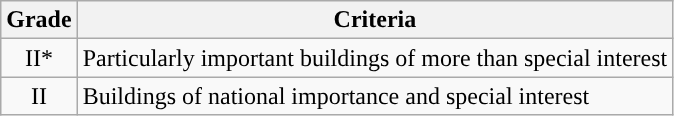<table class="wikitable">
<tr>
<th>Grade</th>
<th>Criteria</th>
</tr>
<tr>
<td align="center" >II*</td>
<td>Particularly important buildings of more than special interest</td>
</tr>
<tr>
<td align="center" >II</td>
<td>Buildings of national importance and special interest</td>
</tr>
</table>
